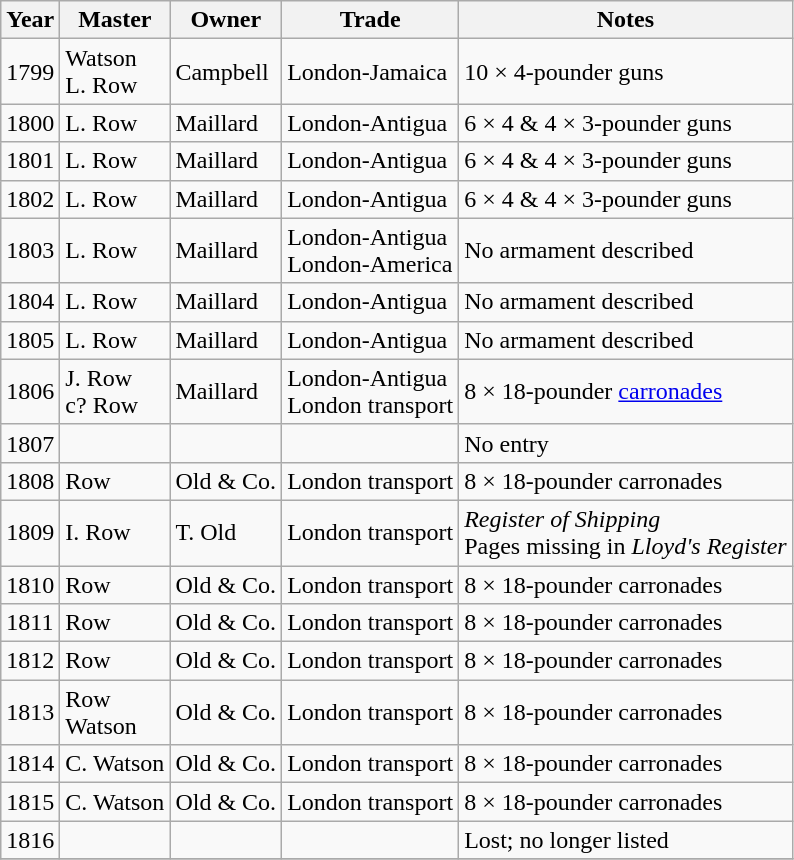<table class="sortable wikitable">
<tr>
<th>Year</th>
<th>Master</th>
<th>Owner</th>
<th>Trade</th>
<th>Notes</th>
</tr>
<tr>
<td>1799</td>
<td>Watson<br> L. Row</td>
<td>Campbell</td>
<td>London-Jamaica</td>
<td>10 × 4-pounder guns</td>
</tr>
<tr>
<td>1800</td>
<td>L. Row</td>
<td>Maillard</td>
<td>London-Antigua</td>
<td>6 × 4 & 4 × 3-pounder guns</td>
</tr>
<tr>
<td>1801</td>
<td>L. Row</td>
<td>Maillard</td>
<td>London-Antigua</td>
<td>6 × 4 & 4 × 3-pounder guns</td>
</tr>
<tr>
<td>1802</td>
<td>L. Row</td>
<td>Maillard</td>
<td>London-Antigua</td>
<td>6 × 4 & 4 × 3-pounder guns</td>
</tr>
<tr>
<td>1803</td>
<td>L. Row</td>
<td>Maillard</td>
<td>London-Antigua<br>London-America</td>
<td>No armament described</td>
</tr>
<tr>
<td>1804</td>
<td>L. Row</td>
<td>Maillard</td>
<td>London-Antigua</td>
<td>No armament described</td>
</tr>
<tr>
<td>1805</td>
<td>L. Row</td>
<td>Maillard</td>
<td>London-Antigua</td>
<td>No armament described</td>
</tr>
<tr>
<td>1806</td>
<td>J. Row<br>c? Row</td>
<td>Maillard</td>
<td>London-Antigua<br>London transport</td>
<td>8 × 18-pounder <a href='#'>carronades</a></td>
</tr>
<tr>
<td>1807</td>
<td></td>
<td></td>
<td></td>
<td>No entry</td>
</tr>
<tr>
<td>1808</td>
<td>Row</td>
<td>Old & Co.</td>
<td>London transport</td>
<td>8 × 18-pounder carronades</td>
</tr>
<tr>
<td>1809</td>
<td>I. Row</td>
<td>T. Old</td>
<td>London transport</td>
<td><em>Register of Shipping</em><br>Pages missing in <em>Lloyd's Register</em></td>
</tr>
<tr>
<td>1810</td>
<td>Row</td>
<td>Old & Co.</td>
<td>London transport</td>
<td>8 × 18-pounder carronades</td>
</tr>
<tr>
<td>1811</td>
<td>Row</td>
<td>Old & Co.</td>
<td>London transport</td>
<td>8 × 18-pounder carronades</td>
</tr>
<tr>
<td>1812</td>
<td>Row</td>
<td>Old & Co.</td>
<td>London transport</td>
<td>8 × 18-pounder carronades</td>
</tr>
<tr>
<td>1813</td>
<td>Row<br>Watson</td>
<td>Old & Co.</td>
<td>London transport</td>
<td>8 × 18-pounder carronades</td>
</tr>
<tr>
<td>1814</td>
<td>C. Watson</td>
<td>Old & Co.</td>
<td>London transport</td>
<td>8 × 18-pounder carronades</td>
</tr>
<tr>
<td>1815</td>
<td>C. Watson</td>
<td>Old & Co.</td>
<td>London transport</td>
<td>8 × 18-pounder carronades</td>
</tr>
<tr>
<td>1816</td>
<td></td>
<td></td>
<td></td>
<td>Lost; no longer listed</td>
</tr>
<tr>
</tr>
</table>
